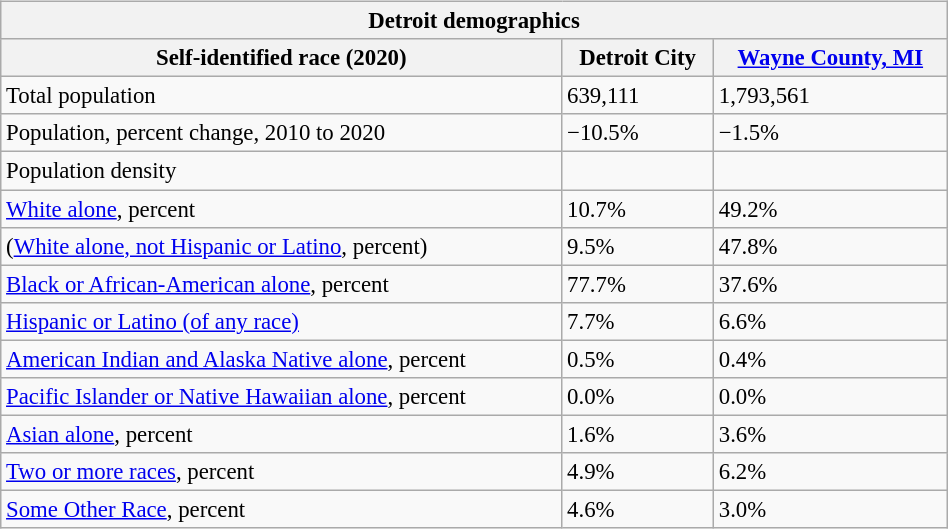<table class="wikitable" style="float: left; margin-right: 2em; width: 50%; font-size: 95%">
<tr>
<th colspan="4">Detroit demographics</th>
</tr>
<tr>
<th>Self-identified race (2020)</th>
<th>Detroit City</th>
<th><a href='#'>Wayne County, MI</a></th>
</tr>
<tr>
<td>Total population</td>
<td>639,111</td>
<td>1,793,561</td>
</tr>
<tr>
<td>Population, percent change, 2010 to 2020</td>
<td>−10.5%</td>
<td>−1.5%</td>
</tr>
<tr>
<td>Population density</td>
<td></td>
<td></td>
</tr>
<tr>
<td><a href='#'>White alone</a>, percent</td>
<td>10.7% </td>
<td>49.2% </td>
</tr>
<tr>
<td>(<a href='#'>White alone, not Hispanic or Latino</a>, percent)</td>
<td>9.5% </td>
<td>47.8% </td>
</tr>
<tr>
<td><a href='#'>Black or African-American alone</a>, percent</td>
<td>77.7% </td>
<td>37.6% </td>
</tr>
<tr>
<td><a href='#'>Hispanic or Latino (of any race)</a></td>
<td>7.7% </td>
<td>6.6% </td>
</tr>
<tr>
<td><a href='#'>American Indian and Alaska Native alone</a>, percent</td>
<td>0.5% </td>
<td>0.4% </td>
</tr>
<tr>
<td><a href='#'>Pacific Islander or Native Hawaiian alone</a>, percent</td>
<td>0.0%</td>
<td>0.0%</td>
</tr>
<tr>
<td><a href='#'>Asian alone</a>, percent</td>
<td>1.6% </td>
<td>3.6% </td>
</tr>
<tr>
<td><a href='#'>Two or more races</a>, percent</td>
<td>4.9% </td>
<td>6.2% </td>
</tr>
<tr>
<td><a href='#'>Some Other Race</a>, percent</td>
<td>4.6%</td>
<td>3.0%</td>
</tr>
</table>
